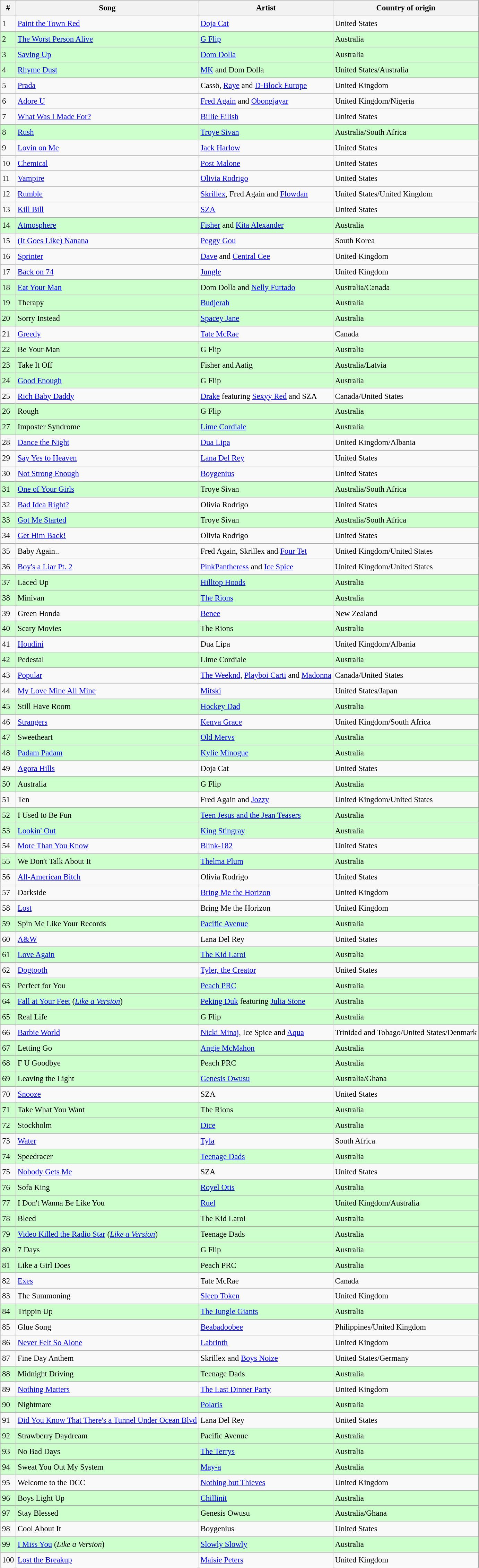<table class="wikitable sortable" style="font-size:0.95em;line-height:1.5em;">
<tr>
<th scope="col">#</th>
<th scope="col">Song</th>
<th scope="col">Artist</th>
<th scope="col">Country of origin</th>
</tr>
<tr>
<td>1</td>
<td><a href='#'>Paint the Town Red</a></td>
<td><a href='#'>Doja Cat</a></td>
<td>United States</td>
</tr>
<tr style="background-color: #ccffcc">
<td>2</td>
<td><a href='#'>The Worst Person Alive</a></td>
<td><a href='#'>G Flip</a></td>
<td>Australia</td>
</tr>
<tr style="background-color: #ccffcc">
<td>3</td>
<td><a href='#'>Saving Up</a></td>
<td><a href='#'>Dom Dolla</a></td>
<td>Australia</td>
</tr>
<tr style="background-color: #ccffcc">
<td>4</td>
<td><a href='#'>Rhyme Dust</a></td>
<td><a href='#'>MK</a> and Dom Dolla</td>
<td>United States/Australia</td>
</tr>
<tr>
<td>5</td>
<td><a href='#'>Prada</a></td>
<td>Cassö, <a href='#'>Raye</a> and <a href='#'>D-Block Europe</a></td>
<td>United Kingdom</td>
</tr>
<tr>
<td>6</td>
<td><a href='#'>Adore U</a></td>
<td><a href='#'>Fred Again</a> and <a href='#'>Obongjayar</a></td>
<td>United Kingdom/Nigeria</td>
</tr>
<tr>
<td>7</td>
<td><a href='#'>What Was I Made For?</a></td>
<td><a href='#'>Billie Eilish</a></td>
<td>United States</td>
</tr>
<tr style="background-color: #ccffcc">
<td>8</td>
<td><a href='#'>Rush</a></td>
<td><a href='#'>Troye Sivan</a></td>
<td>Australia/South Africa</td>
</tr>
<tr>
<td>9</td>
<td><a href='#'>Lovin on Me</a></td>
<td><a href='#'>Jack Harlow</a></td>
<td>United States</td>
</tr>
<tr>
<td>10</td>
<td><a href='#'>Chemical</a></td>
<td><a href='#'>Post Malone</a></td>
<td>United States</td>
</tr>
<tr>
<td>11</td>
<td><a href='#'>Vampire</a></td>
<td><a href='#'>Olivia Rodrigo</a></td>
<td>United States</td>
</tr>
<tr>
<td>12</td>
<td><a href='#'>Rumble</a></td>
<td><a href='#'>Skrillex</a>, Fred Again and <a href='#'>Flowdan</a></td>
<td>United States/United Kingdom</td>
</tr>
<tr>
<td>13</td>
<td><a href='#'>Kill Bill</a></td>
<td><a href='#'>SZA</a></td>
<td>United States</td>
</tr>
<tr style="background-color: #ccffcc">
<td>14</td>
<td><a href='#'>Atmosphere</a></td>
<td><a href='#'>Fisher</a> and <a href='#'>Kita Alexander</a></td>
<td>Australia</td>
</tr>
<tr>
<td>15</td>
<td><a href='#'>(It Goes Like) Nanana</a></td>
<td><a href='#'>Peggy Gou</a></td>
<td>South Korea</td>
</tr>
<tr>
<td>16</td>
<td><a href='#'>Sprinter</a></td>
<td><a href='#'>Dave</a> and <a href='#'>Central Cee</a></td>
<td>United Kingdom</td>
</tr>
<tr>
<td>17</td>
<td><a href='#'>Back on 74</a></td>
<td><a href='#'>Jungle</a></td>
<td>United Kingdom</td>
</tr>
<tr style="background-color: #ccffcc">
<td>18</td>
<td><a href='#'>Eat Your Man</a></td>
<td>Dom Dolla and <a href='#'>Nelly Furtado</a></td>
<td>Australia/Canada</td>
</tr>
<tr style="background-color: #ccffcc">
<td>19</td>
<td>Therapy</td>
<td><a href='#'>Budjerah</a></td>
<td>Australia</td>
</tr>
<tr style="background-color: #ccffcc">
<td>20</td>
<td>Sorry Instead</td>
<td><a href='#'>Spacey Jane</a></td>
<td>Australia</td>
</tr>
<tr>
<td>21</td>
<td><a href='#'>Greedy</a></td>
<td><a href='#'>Tate McRae</a></td>
<td>Canada</td>
</tr>
<tr style="background-color: #ccffcc">
<td>22</td>
<td>Be Your Man</td>
<td>G Flip</td>
<td>Australia</td>
</tr>
<tr style="background-color: #ccffcc">
<td>23</td>
<td>Take It Off</td>
<td>Fisher and Aatig</td>
<td>Australia/Latvia</td>
</tr>
<tr style="background-color: #ccffcc">
<td>24</td>
<td><a href='#'>Good Enough</a></td>
<td>G Flip</td>
<td>Australia</td>
</tr>
<tr>
<td>25</td>
<td><a href='#'>Rich Baby Daddy</a></td>
<td><a href='#'>Drake</a> featuring <a href='#'>Sexyy Red</a> and SZA</td>
<td>Canada/United States</td>
</tr>
<tr style="background-color: #ccffcc">
<td>26</td>
<td>Rough</td>
<td>G Flip</td>
<td>Australia</td>
</tr>
<tr style="background-color: #ccffcc">
<td>27</td>
<td>Imposter Syndrome</td>
<td><a href='#'>Lime Cordiale</a></td>
<td>Australia</td>
</tr>
<tr>
<td>28</td>
<td><a href='#'>Dance the Night</a></td>
<td><a href='#'>Dua Lipa</a></td>
<td>United Kingdom/Albania</td>
</tr>
<tr>
<td>29</td>
<td><a href='#'>Say Yes to Heaven</a></td>
<td><a href='#'>Lana Del Rey</a></td>
<td>United States</td>
</tr>
<tr>
<td>30</td>
<td><a href='#'>Not Strong Enough</a></td>
<td><a href='#'>Boygenius</a></td>
<td>United States</td>
</tr>
<tr style="background-color: #ccffcc">
<td>31</td>
<td><a href='#'>One of Your Girls</a></td>
<td>Troye Sivan</td>
<td>Australia/South Africa</td>
</tr>
<tr>
<td>32</td>
<td><a href='#'>Bad Idea Right?</a></td>
<td>Olivia Rodrigo</td>
<td>United States</td>
</tr>
<tr style="background-color: #ccffcc">
<td>33</td>
<td><a href='#'>Got Me Started</a></td>
<td>Troye Sivan</td>
<td>Australia/South Africa</td>
</tr>
<tr>
<td>34</td>
<td><a href='#'>Get Him Back!</a></td>
<td>Olivia Rodrigo</td>
<td>United States</td>
</tr>
<tr>
<td>35</td>
<td>Baby Again..</td>
<td>Fred Again, Skrillex and <a href='#'>Four Tet</a></td>
<td>United Kingdom/United States</td>
</tr>
<tr>
<td>36</td>
<td><a href='#'>Boy's a Liar Pt. 2</a></td>
<td><a href='#'>PinkPantheress</a> and <a href='#'>Ice Spice</a></td>
<td>United Kingdom/United States</td>
</tr>
<tr style="background-color: #ccffcc">
<td>37</td>
<td>Laced Up</td>
<td><a href='#'>Hilltop Hoods</a></td>
<td>Australia</td>
</tr>
<tr style="background-color: #ccffcc">
<td>38</td>
<td>Minivan</td>
<td><a href='#'>The Rions</a></td>
<td>Australia</td>
</tr>
<tr>
<td>39</td>
<td>Green Honda</td>
<td><a href='#'>Benee</a></td>
<td>New Zealand</td>
</tr>
<tr style="background-color: #ccffcc">
<td>40</td>
<td>Scary Movies</td>
<td>The Rions</td>
<td>Australia</td>
</tr>
<tr>
<td>41</td>
<td><a href='#'>Houdini</a></td>
<td>Dua Lipa</td>
<td>United Kingdom/Albania</td>
</tr>
<tr style="background-color: #ccffcc">
<td>42</td>
<td>Pedestal</td>
<td>Lime Cordiale</td>
<td>Australia</td>
</tr>
<tr>
<td>43</td>
<td><a href='#'>Popular</a></td>
<td><a href='#'>The Weeknd</a>, <a href='#'>Playboi Carti</a> and <a href='#'>Madonna</a></td>
<td>Canada/United States</td>
</tr>
<tr>
<td>44</td>
<td><a href='#'>My Love Mine All Mine</a></td>
<td><a href='#'>Mitski</a></td>
<td>United States/Japan</td>
</tr>
<tr style="background-color: #ccffcc">
<td>45</td>
<td>Still Have Room</td>
<td><a href='#'>Hockey Dad</a></td>
<td>Australia</td>
</tr>
<tr>
<td>46</td>
<td><a href='#'>Strangers</a></td>
<td><a href='#'>Kenya Grace</a></td>
<td>United Kingdom/South Africa</td>
</tr>
<tr style="background-color: #ccffcc">
<td>47</td>
<td>Sweetheart</td>
<td><a href='#'>Old Mervs</a></td>
<td>Australia</td>
</tr>
<tr style="background-color: #ccffcc">
<td>48</td>
<td><a href='#'>Padam Padam</a></td>
<td><a href='#'>Kylie Minogue</a></td>
<td>Australia</td>
</tr>
<tr>
<td>49</td>
<td><a href='#'>Agora Hills</a></td>
<td>Doja Cat</td>
<td>United States</td>
</tr>
<tr style="background-color: #ccffcc">
<td>50</td>
<td>Australia</td>
<td>G Flip</td>
<td>Australia</td>
</tr>
<tr>
<td>51</td>
<td>Ten</td>
<td>Fred Again and <a href='#'>Jozzy</a></td>
<td>United Kingdom/United States</td>
</tr>
<tr style="background-color: #ccffcc">
<td>52</td>
<td>I Used to Be Fun</td>
<td><a href='#'>Teen Jesus and the Jean Teasers</a></td>
<td>Australia</td>
</tr>
<tr style="background-color: #ccffcc">
<td>53</td>
<td><a href='#'>Lookin' Out</a></td>
<td><a href='#'>King Stingray</a></td>
<td>Australia</td>
</tr>
<tr>
<td>54</td>
<td><a href='#'>More Than You Know</a></td>
<td><a href='#'>Blink-182</a></td>
<td>United States</td>
</tr>
<tr style="background-color: #ccffcc">
<td>55</td>
<td>We Don't Talk About It</td>
<td><a href='#'>Thelma Plum</a></td>
<td>Australia</td>
</tr>
<tr>
<td>56</td>
<td><a href='#'>All-American Bitch</a></td>
<td>Olivia Rodrigo</td>
<td>United States</td>
</tr>
<tr>
<td>57</td>
<td>Darkside</td>
<td><a href='#'>Bring Me the Horizon</a></td>
<td>United Kingdom</td>
</tr>
<tr>
<td>58</td>
<td><a href='#'>Lost</a></td>
<td>Bring Me the Horizon</td>
<td>United Kingdom</td>
</tr>
<tr style="background-color: #ccffcc">
<td>59</td>
<td>Spin Me Like Your Records</td>
<td><a href='#'>Pacific Avenue</a></td>
<td>Australia</td>
</tr>
<tr>
<td>60</td>
<td><a href='#'>A&W</a></td>
<td>Lana Del Rey</td>
<td>United States</td>
</tr>
<tr style="background-color: #ccffcc">
<td>61</td>
<td><a href='#'>Love Again</a></td>
<td><a href='#'>The Kid Laroi</a></td>
<td>Australia</td>
</tr>
<tr>
<td>62</td>
<td><a href='#'>Dogtooth</a></td>
<td><a href='#'>Tyler, the Creator</a></td>
<td>United States</td>
</tr>
<tr style="background-color: #ccffcc">
<td>63</td>
<td>Perfect for You</td>
<td><a href='#'>Peach PRC</a></td>
<td>Australia</td>
</tr>
<tr style="background-color: #ccffcc">
<td>64</td>
<td><a href='#'>Fall at Your Feet</a> (<em><a href='#'>Like a Version</a></em>)</td>
<td><a href='#'>Peking Duk</a> featuring <a href='#'>Julia Stone</a></td>
<td>Australia</td>
</tr>
<tr style="background-color: #ccffcc">
<td>65</td>
<td>Real Life</td>
<td>G Flip</td>
<td>Australia</td>
</tr>
<tr>
<td>66</td>
<td><a href='#'>Barbie World</a></td>
<td><a href='#'>Nicki Minaj</a>, Ice Spice and <a href='#'>Aqua</a></td>
<td>Trinidad and Tobago/United States/Denmark</td>
</tr>
<tr style="background-color: #ccffcc">
<td>67</td>
<td>Letting Go</td>
<td><a href='#'>Angie McMahon</a></td>
<td>Australia</td>
</tr>
<tr style="background-color: #ccffcc">
<td>68</td>
<td>F U Goodbye</td>
<td>Peach PRC</td>
<td>Australia</td>
</tr>
<tr style="background-color: #ccffcc">
<td>69</td>
<td>Leaving the Light</td>
<td><a href='#'>Genesis Owusu</a></td>
<td>Australia/Ghana</td>
</tr>
<tr>
<td>70</td>
<td><a href='#'>Snooze</a></td>
<td>SZA</td>
<td>United States</td>
</tr>
<tr style="background-color: #ccffcc">
<td>71</td>
<td>Take What You Want</td>
<td>The Rions</td>
<td>Australia</td>
</tr>
<tr style="background-color: #ccffcc">
<td>72</td>
<td>Stockholm</td>
<td><a href='#'>Dice</a></td>
<td>Australia</td>
</tr>
<tr>
<td>73</td>
<td><a href='#'>Water</a></td>
<td><a href='#'>Tyla</a></td>
<td>South Africa</td>
</tr>
<tr style="background-color: #ccffcc">
<td>74</td>
<td>Speedracer</td>
<td><a href='#'>Teenage Dads</a></td>
<td>Australia</td>
</tr>
<tr>
<td>75</td>
<td><a href='#'>Nobody Gets Me</a></td>
<td>SZA</td>
<td>United States</td>
</tr>
<tr style="background-color: #ccffcc">
<td>76</td>
<td>Sofa King</td>
<td><a href='#'>Royel Otis</a></td>
<td>Australia</td>
</tr>
<tr style="background-color: #ccffcc">
<td>77</td>
<td>I Don't Wanna Be Like You</td>
<td><a href='#'>Ruel</a></td>
<td>United Kingdom/Australia</td>
</tr>
<tr style="background-color: #ccffcc">
<td>78</td>
<td>Bleed</td>
<td>The Kid Laroi</td>
<td>Australia</td>
</tr>
<tr style="background-color: #ccffcc">
<td>79</td>
<td><a href='#'>Video Killed the Radio Star</a> (<em><a href='#'>Like a Version</a></em>)</td>
<td>Teenage Dads</td>
<td>Australia</td>
</tr>
<tr style="background-color: #ccffcc">
<td>80</td>
<td>7 Days</td>
<td>G Flip</td>
<td>Australia</td>
</tr>
<tr style="background-color: #ccffcc">
<td>81</td>
<td>Like a Girl Does</td>
<td>Peach PRC</td>
<td>Australia</td>
</tr>
<tr>
<td>82</td>
<td><a href='#'>Exes</a></td>
<td>Tate McRae</td>
<td>Canada</td>
</tr>
<tr>
<td>83</td>
<td>The Summoning</td>
<td><a href='#'>Sleep Token</a></td>
<td>United Kingdom</td>
</tr>
<tr style="background-color: #ccffcc">
<td>84</td>
<td>Trippin Up</td>
<td><a href='#'>The Jungle Giants</a></td>
<td>Australia</td>
</tr>
<tr>
<td>85</td>
<td>Glue Song</td>
<td><a href='#'>Beabadoobee</a></td>
<td>Philippines/United Kingdom</td>
</tr>
<tr>
<td>86</td>
<td><a href='#'>Never Felt So Alone</a></td>
<td><a href='#'>Labrinth</a></td>
<td>United Kingdom</td>
</tr>
<tr>
<td>87</td>
<td>Fine Day Anthem</td>
<td>Skrillex and <a href='#'>Boys Noize</a></td>
<td>United States/Germany</td>
</tr>
<tr style="background-color: #ccffcc">
<td>88</td>
<td>Midnight Driving</td>
<td>Teenage Dads</td>
<td>Australia</td>
</tr>
<tr>
<td>89</td>
<td><a href='#'>Nothing Matters</a></td>
<td><a href='#'>The Last Dinner Party</a></td>
<td>United Kingdom</td>
</tr>
<tr style="background-color: #ccffcc">
<td>90</td>
<td>Nightmare</td>
<td><a href='#'>Polaris</a></td>
<td>Australia</td>
</tr>
<tr>
<td>91</td>
<td><a href='#'>Did You Know That There's a Tunnel Under Ocean Blvd</a></td>
<td>Lana Del Rey</td>
<td>United States</td>
</tr>
<tr style="background-color: #ccffcc">
<td>92</td>
<td>Strawberry Daydream</td>
<td>Pacific Avenue</td>
<td>Australia</td>
</tr>
<tr style="background-color: #ccffcc">
<td>93</td>
<td>No Bad Days</td>
<td><a href='#'>The Terrys</a></td>
<td>Australia</td>
</tr>
<tr style="background-color: #ccffcc">
<td>94</td>
<td>Sweat You Out My System</td>
<td><a href='#'>May-a</a></td>
<td>Australia</td>
</tr>
<tr>
<td>95</td>
<td>Welcome to the DCC</td>
<td><a href='#'>Nothing but Thieves</a></td>
<td>United Kingdom</td>
</tr>
<tr style="background-color: #ccffcc">
<td>96</td>
<td>Boys Light Up</td>
<td><a href='#'>Chillinit</a></td>
<td>Australia</td>
</tr>
<tr style="background-color: #ccffcc">
<td>97</td>
<td>Stay Blessed</td>
<td>Genesis Owusu</td>
<td>Australia/Ghana</td>
</tr>
<tr>
<td>98</td>
<td>Cool About It</td>
<td>Boygenius</td>
<td>United States</td>
</tr>
<tr style="background-color: #ccffcc">
<td>99</td>
<td><a href='#'>I Miss You</a> (<em>Like a Version</em>)</td>
<td><a href='#'>Slowly Slowly</a></td>
<td>Australia</td>
</tr>
<tr>
<td>100</td>
<td><a href='#'>Lost the Breakup</a></td>
<td><a href='#'>Maisie Peters</a></td>
<td>United Kingdom</td>
</tr>
</table>
